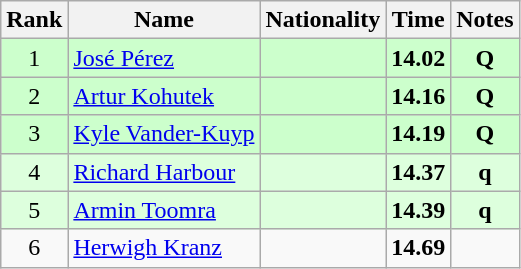<table class="wikitable sortable" style="text-align:center">
<tr>
<th>Rank</th>
<th>Name</th>
<th>Nationality</th>
<th>Time</th>
<th>Notes</th>
</tr>
<tr bgcolor=ccffcc>
<td>1</td>
<td align=left><a href='#'>José Pérez</a></td>
<td align=left></td>
<td><strong>14.02</strong></td>
<td><strong>Q</strong></td>
</tr>
<tr bgcolor=ccffcc>
<td>2</td>
<td align=left><a href='#'>Artur Kohutek</a></td>
<td align=left></td>
<td><strong>14.16</strong></td>
<td><strong>Q</strong></td>
</tr>
<tr bgcolor=ccffcc>
<td>3</td>
<td align=left><a href='#'>Kyle Vander-Kuyp</a></td>
<td align=left></td>
<td><strong>14.19</strong></td>
<td><strong>Q</strong></td>
</tr>
<tr bgcolor=ddffdd>
<td>4</td>
<td align=left><a href='#'>Richard Harbour</a></td>
<td align=left></td>
<td><strong>14.37</strong></td>
<td><strong>q</strong></td>
</tr>
<tr bgcolor=ddffdd>
<td>5</td>
<td align=left><a href='#'>Armin Toomra</a></td>
<td align=left></td>
<td><strong>14.39</strong></td>
<td><strong>q</strong></td>
</tr>
<tr>
<td>6</td>
<td align=left><a href='#'>Herwigh Kranz</a></td>
<td align=left></td>
<td><strong>14.69</strong></td>
<td></td>
</tr>
</table>
